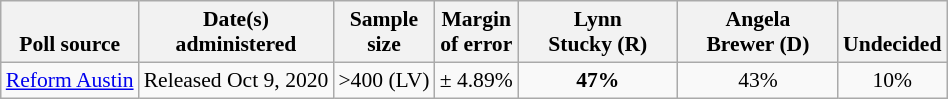<table class="wikitable" style="font-size:90%;text-align:center;">
<tr valign=bottom>
<th>Poll source</th>
<th>Date(s)<br>administered</th>
<th>Sample<br>size</th>
<th>Margin<br>of error</th>
<th style="width:100px;">Lynn<br>Stucky (R)</th>
<th style="width:100px;">Angela<br>Brewer (D)</th>
<th>Undecided</th>
</tr>
<tr>
<td style="text-align:left;"><a href='#'>Reform Austin</a></td>
<td>Released Oct 9, 2020</td>
<td>>400 (LV)</td>
<td>± 4.89%</td>
<td><strong>47%</strong></td>
<td>43%</td>
<td>10%</td>
</tr>
</table>
